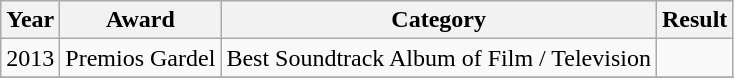<table class="wikitable">
<tr>
<th>Year</th>
<th>Award</th>
<th>Category</th>
<th>Result</th>
</tr>
<tr>
<td>2013</td>
<td>Premios Gardel</td>
<td align="center">Best Soundtrack Album of Film / Television</td>
<td></td>
</tr>
<tr>
</tr>
</table>
